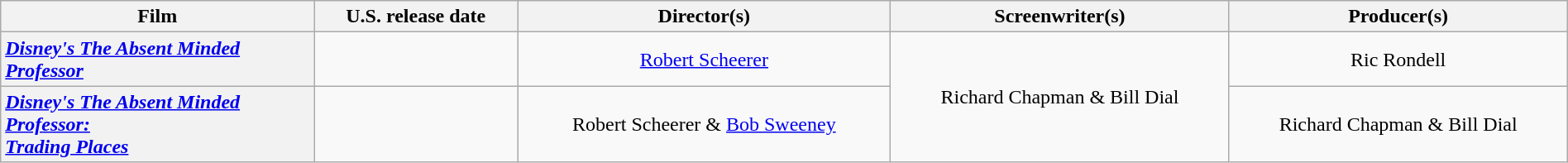<table class="wikitable plainrowheaders" style="text-align:center" width=100%>
<tr>
<th scope="col" style="width:20%;">Film</th>
<th scope="col">U.S. release date</th>
<th scope="col">Director(s)</th>
<th scope="col">Screenwriter(s)</th>
<th scope="col">Producer(s)</th>
</tr>
<tr>
<th scope="row" style="text-align:left"><em><a href='#'>Disney's The Absent Minded Professor</a></em></th>
<td style="text-align:center"></td>
<td><a href='#'>Robert Scheerer</a></td>
<td rowspan="2">Richard Chapman & Bill Dial</td>
<td>Ric Rondell</td>
</tr>
<tr>
<th scope="row" style="text-align:left"><em><a href='#'>Disney's The Absent Minded Professor: <br>Trading Places</a></em></th>
<td style="text-align:center"></td>
<td>Robert Scheerer & <a href='#'>Bob Sweeney</a></td>
<td>Richard Chapman & Bill Dial</td>
</tr>
</table>
